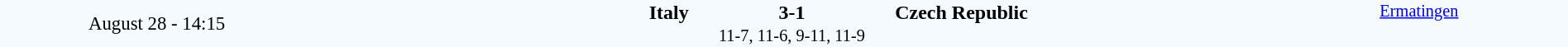<table style="width: 100%; background:#f5faff;" cellspacing="0">
<tr>
<td style=font-size:95% align=center rowspan=3 width=20%>August 28 - 14:15</td>
</tr>
<tr>
<td width=24% align=right><strong>Italy</strong></td>
<td align=center width=13%><strong>3-1</strong></td>
<td width=24%><strong>Czech Republic</strong></td>
<td style=font-size:85% rowspan=3 valign=top align=center><a href='#'>Ermatingen</a></td>
</tr>
<tr style=font-size:85%>
<td colspan=3 align=center>11-7, 11-6, 9-11, 11-9</td>
</tr>
</table>
